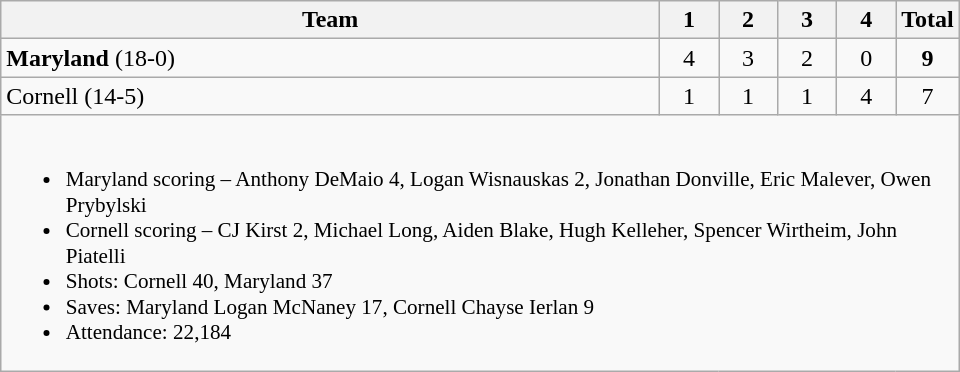<table class="wikitable" style="text-align:center; max-width:40em">
<tr>
<th>Team</th>
<th style="width:2em">1</th>
<th style="width:2em">2</th>
<th style="width:2em">3</th>
<th style="width:2em">4</th>
<th style="width:2em">Total</th>
</tr>
<tr>
<td style="text-align:left"><strong>Maryland</strong> (18-0)</td>
<td>4</td>
<td>3</td>
<td>2</td>
<td>0</td>
<td><strong>9</strong></td>
</tr>
<tr>
<td style="text-align:left">Cornell (14-5)</td>
<td>1</td>
<td>1</td>
<td>1</td>
<td>4</td>
<td>7</td>
</tr>
<tr>
<td colspan=6 style="text-align:left; font-size:88%;"><br><ul><li>Maryland scoring – Anthony DeMaio 4, Logan Wisnauskas 2, Jonathan Donville, Eric Malever, Owen Prybylski</li><li>Cornell scoring – CJ Kirst 2, Michael Long, Aiden Blake, Hugh Kelleher, Spencer Wirtheim, John Piatelli</li><li>Shots: Cornell 40, Maryland 37</li><li>Saves: Maryland Logan McNaney 17, Cornell Chayse Ierlan 9</li><li>Attendance: 22,184</li></ul></td>
</tr>
</table>
